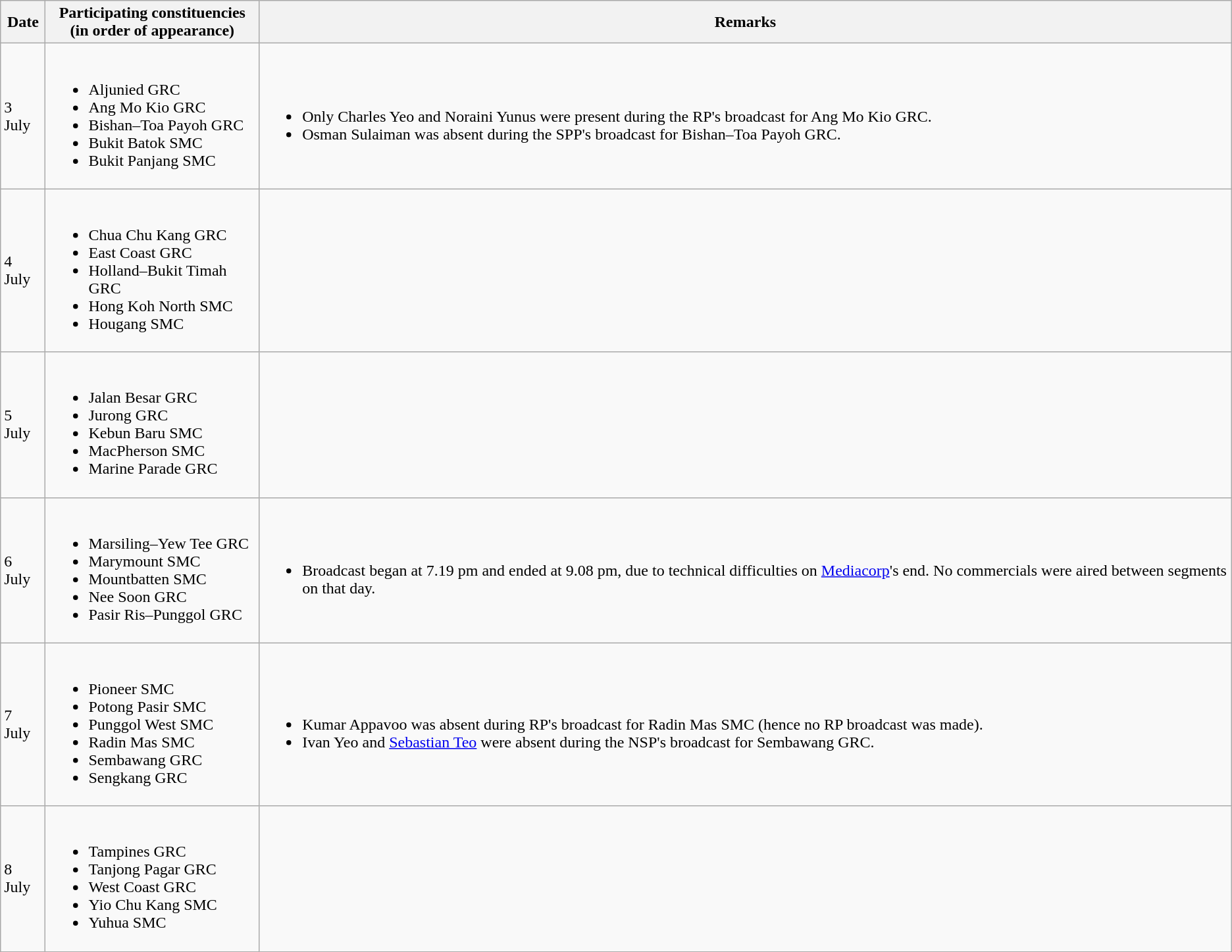<table class="wikitable">
<tr>
<th>Date</th>
<th>Participating constituencies<br>(in order of appearance)</th>
<th>Remarks</th>
</tr>
<tr>
<td>3 July</td>
<td><br><ul><li>Aljunied GRC</li><li>Ang Mo Kio GRC</li><li>Bishan–Toa Payoh GRC</li><li>Bukit Batok SMC</li><li>Bukit Panjang SMC</li></ul></td>
<td><br><ul><li>Only Charles Yeo and Noraini Yunus were present during the RP's broadcast for Ang Mo Kio GRC.</li><li>Osman Sulaiman was absent during the SPP's broadcast for Bishan–Toa Payoh GRC.</li></ul></td>
</tr>
<tr>
<td>4 July</td>
<td><br><ul><li>Chua Chu Kang GRC</li><li>East Coast GRC</li><li>Holland–Bukit Timah GRC</li><li>Hong Koh North SMC</li><li>Hougang SMC</li></ul></td>
<td></td>
</tr>
<tr>
<td>5 July</td>
<td><br><ul><li>Jalan Besar GRC</li><li>Jurong GRC</li><li>Kebun Baru SMC</li><li>MacPherson SMC</li><li>Marine Parade GRC</li></ul></td>
<td></td>
</tr>
<tr>
<td>6 July</td>
<td><br><ul><li>Marsiling–Yew Tee GRC</li><li>Marymount SMC</li><li>Mountbatten SMC</li><li>Nee Soon GRC</li><li>Pasir Ris–Punggol GRC</li></ul></td>
<td><br><ul><li>Broadcast began at 7.19 pm and ended at 9.08 pm, due to technical difficulties on <a href='#'>Mediacorp</a>'s end. No commercials were aired between segments on that day.</li></ul></td>
</tr>
<tr>
<td>7 July</td>
<td><br><ul><li>Pioneer SMC</li><li>Potong Pasir SMC</li><li>Punggol West SMC</li><li>Radin Mas SMC</li><li>Sembawang GRC</li><li>Sengkang GRC</li></ul></td>
<td><br><ul><li>Kumar Appavoo was absent during RP's broadcast for Radin Mas SMC (hence no RP broadcast was made).</li><li>Ivan Yeo and <a href='#'>Sebastian Teo</a> were absent during the NSP's broadcast for Sembawang GRC.</li></ul></td>
</tr>
<tr>
<td>8 July</td>
<td><br><ul><li>Tampines GRC</li><li>Tanjong Pagar GRC</li><li>West Coast GRC</li><li>Yio Chu Kang SMC</li><li>Yuhua SMC</li></ul></td>
<td></td>
</tr>
</table>
